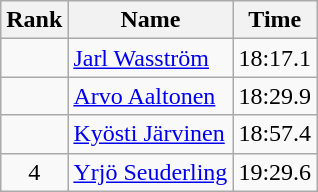<table class="wikitable" style="text-align:center">
<tr>
<th>Rank</th>
<th>Name</th>
<th>Time</th>
</tr>
<tr>
<td></td>
<td align=left><a href='#'>Jarl Wasström</a></td>
<td>18:17.1</td>
</tr>
<tr>
<td></td>
<td align=left><a href='#'>Arvo Aaltonen</a></td>
<td>18:29.9</td>
</tr>
<tr>
<td></td>
<td align=left><a href='#'>Kyösti Järvinen</a></td>
<td>18:57.4</td>
</tr>
<tr>
<td>4</td>
<td align=left><a href='#'>Yrjö Seuderling</a></td>
<td>19:29.6</td>
</tr>
</table>
